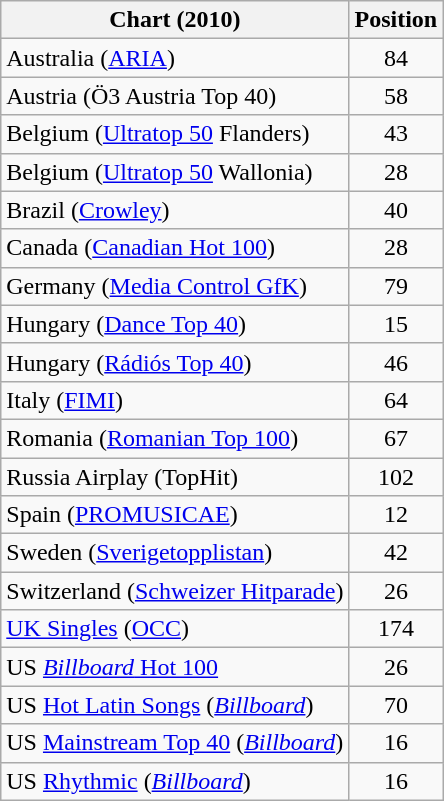<table class="wikitable sortable">
<tr>
<th scope="col">Chart (2010)</th>
<th scope="col">Position</th>
</tr>
<tr>
<td>Australia (<a href='#'>ARIA</a>)</td>
<td style="text-align:center;">84</td>
</tr>
<tr>
<td>Austria (Ö3 Austria Top 40)</td>
<td style="text-align:center;">58</td>
</tr>
<tr>
<td>Belgium (<a href='#'>Ultratop 50</a> Flanders)</td>
<td style="text-align:center;">43</td>
</tr>
<tr>
<td>Belgium (<a href='#'>Ultratop 50</a> Wallonia)</td>
<td style="text-align:center;">28</td>
</tr>
<tr>
<td>Brazil (<a href='#'>Crowley</a>)</td>
<td style="text-align:center;">40</td>
</tr>
<tr>
<td>Canada (<a href='#'>Canadian Hot 100</a>)</td>
<td style="text-align:center;">28</td>
</tr>
<tr>
<td>Germany (<a href='#'>Media Control GfK</a>)</td>
<td style="text-align:center;">79</td>
</tr>
<tr>
<td>Hungary (<a href='#'>Dance Top 40</a>)</td>
<td style="text-align:center;">15</td>
</tr>
<tr>
<td>Hungary (<a href='#'>Rádiós Top 40</a>)</td>
<td style="text-align:center;">46</td>
</tr>
<tr>
<td>Italy (<a href='#'>FIMI</a>)</td>
<td style="text-align:center;">64</td>
</tr>
<tr>
<td>Romania (<a href='#'>Romanian Top 100</a>)</td>
<td style="text-align:center;">67</td>
</tr>
<tr>
<td>Russia Airplay (TopHit)</td>
<td style="text-align:center;">102</td>
</tr>
<tr>
<td>Spain (<a href='#'>PROMUSICAE</a>)</td>
<td style="text-align:center;">12</td>
</tr>
<tr>
<td>Sweden (<a href='#'>Sverigetopplistan</a>)</td>
<td style="text-align:center;">42</td>
</tr>
<tr>
<td>Switzerland (<a href='#'>Schweizer Hitparade</a>)</td>
<td style="text-align:center;">26</td>
</tr>
<tr>
<td><a href='#'>UK Singles</a> (<a href='#'>OCC</a>)</td>
<td style="text-align:center;">174</td>
</tr>
<tr>
<td>US <a href='#'><em>Billboard</em> Hot 100</a></td>
<td style="text-align:center;">26</td>
</tr>
<tr>
<td>US <a href='#'>Hot Latin Songs</a> (<a href='#'><em>Billboard</em></a>)</td>
<td style="text-align:center;">70</td>
</tr>
<tr>
<td>US <a href='#'>Mainstream Top 40</a> (<a href='#'><em>Billboard</em></a>)</td>
<td style="text-align:center;">16</td>
</tr>
<tr>
<td>US <a href='#'>Rhythmic</a> (<a href='#'><em>Billboard</em></a>)</td>
<td style="text-align:center;">16</td>
</tr>
</table>
